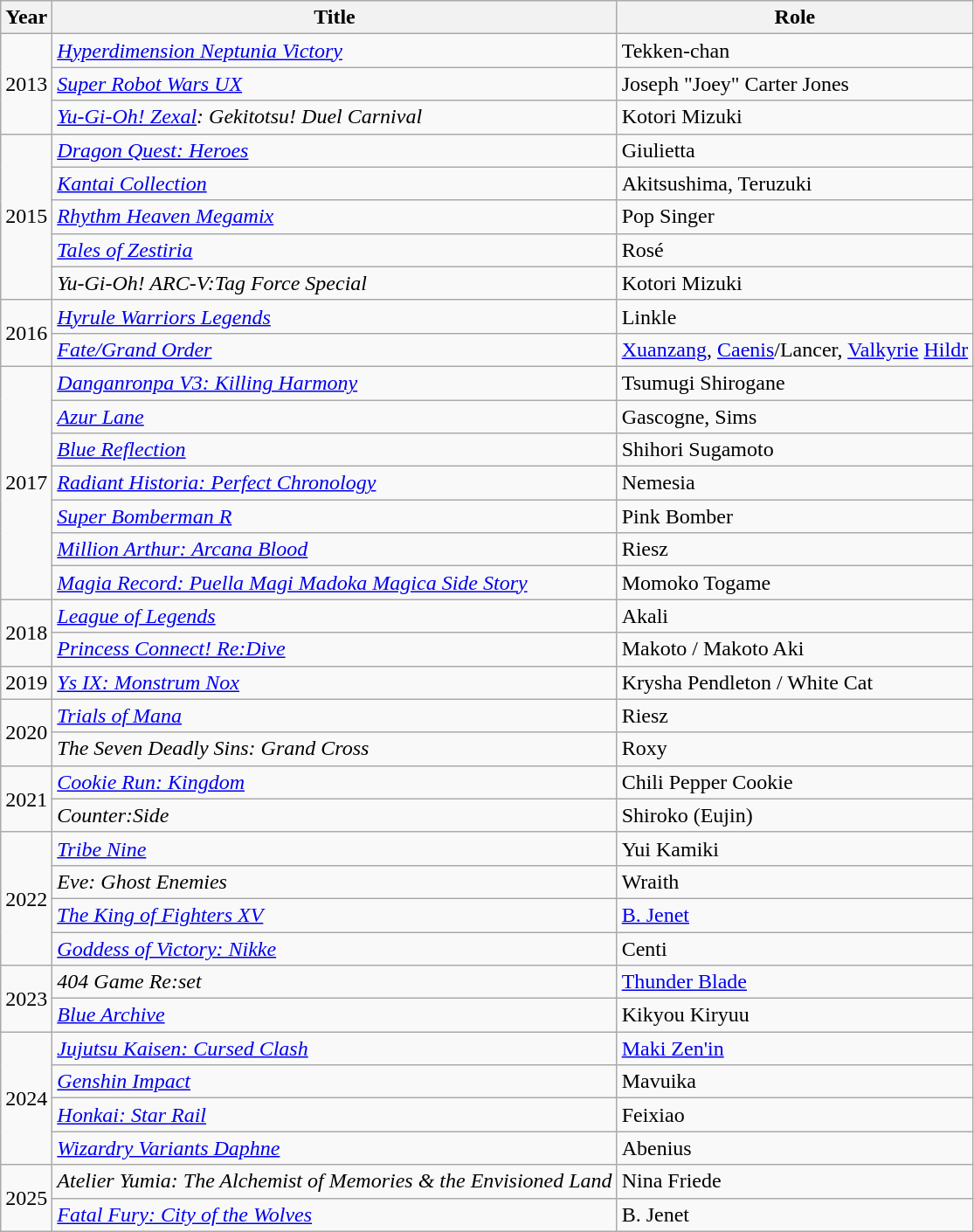<table class="wikitable">
<tr>
<th>Year</th>
<th>Title</th>
<th>Role</th>
</tr>
<tr>
<td rowspan="3">2013</td>
<td><em><a href='#'>Hyperdimension Neptunia Victory</a></em></td>
<td>Tekken-chan</td>
</tr>
<tr>
<td><em><a href='#'>Super Robot Wars UX</a></em></td>
<td>Joseph "Joey" Carter Jones</td>
</tr>
<tr>
<td><em><a href='#'>Yu-Gi-Oh! Zexal</a>: Gekitotsu! Duel Carnival</em></td>
<td>Kotori Mizuki</td>
</tr>
<tr>
<td rowspan="5">2015</td>
<td><em><a href='#'>Dragon Quest: Heroes</a></em></td>
<td>Giulietta</td>
</tr>
<tr>
<td><em><a href='#'>Kantai Collection</a></em></td>
<td>Akitsushima, Teruzuki</td>
</tr>
<tr>
<td><em><a href='#'>Rhythm Heaven Megamix</a></em></td>
<td>Pop Singer</td>
</tr>
<tr>
<td><em><a href='#'>Tales of Zestiria</a></em></td>
<td>Rosé</td>
</tr>
<tr>
<td><em>Yu-Gi-Oh! ARC-V:Tag Force Special</em></td>
<td>Kotori Mizuki</td>
</tr>
<tr>
<td rowspan="2">2016</td>
<td><em><a href='#'>Hyrule Warriors Legends</a></em></td>
<td>Linkle</td>
</tr>
<tr>
<td><em><a href='#'>Fate/Grand Order</a></em></td>
<td><a href='#'>Xuanzang</a>, <a href='#'>Caenis</a>/Lancer, <a href='#'>Valkyrie</a> <a href='#'>Hildr</a></td>
</tr>
<tr>
<td rowspan="7">2017</td>
<td><em><a href='#'>Danganronpa V3: Killing Harmony</a></em></td>
<td>Tsumugi Shirogane</td>
</tr>
<tr>
<td><em><a href='#'>Azur Lane</a></em></td>
<td>Gascogne, Sims</td>
</tr>
<tr>
<td><em><a href='#'>Blue Reflection</a></em></td>
<td>Shihori Sugamoto</td>
</tr>
<tr>
<td><em><a href='#'>Radiant Historia: Perfect Chronology</a></em></td>
<td>Nemesia</td>
</tr>
<tr>
<td><em><a href='#'>Super Bomberman R</a></em></td>
<td>Pink Bomber</td>
</tr>
<tr>
<td><em><a href='#'>Million Arthur: Arcana Blood</a></em></td>
<td>Riesz</td>
</tr>
<tr>
<td><em><a href='#'>Magia Record: Puella Magi Madoka Magica Side Story</a></em></td>
<td>Momoko Togame</td>
</tr>
<tr>
<td rowspan="2">2018</td>
<td><em><a href='#'>League of Legends</a></em></td>
<td>Akali</td>
</tr>
<tr>
<td><em><a href='#'>Princess Connect! Re:Dive</a></em></td>
<td>Makoto / Makoto Aki</td>
</tr>
<tr>
<td>2019</td>
<td><em><a href='#'>Ys IX: Monstrum Nox</a></em></td>
<td>Krysha Pendleton / White Cat</td>
</tr>
<tr>
<td rowspan="2">2020</td>
<td><em><a href='#'>Trials of Mana</a></em></td>
<td>Riesz</td>
</tr>
<tr>
<td><em>The Seven Deadly Sins: Grand Cross</em></td>
<td>Roxy</td>
</tr>
<tr>
<td rowspan="2">2021</td>
<td><em><a href='#'>Cookie Run: Kingdom</a></em></td>
<td>Chili Pepper Cookie</td>
</tr>
<tr>
<td><em>Counter:Side</em></td>
<td>Shiroko (Eujin)</td>
</tr>
<tr>
<td rowspan="4">2022</td>
<td><em><a href='#'>Tribe Nine</a></em></td>
<td>Yui Kamiki</td>
</tr>
<tr>
<td><em>Eve: Ghost Enemies</em></td>
<td>Wraith</td>
</tr>
<tr>
<td><em><a href='#'>The King of Fighters XV</a></em></td>
<td><a href='#'>B. Jenet</a></td>
</tr>
<tr>
<td><em><a href='#'>Goddess of Victory: Nikke</a></em></td>
<td>Centi</td>
</tr>
<tr>
<td rowspan="2">2023</td>
<td><em>404 Game Re:set</em></td>
<td><a href='#'>Thunder Blade</a></td>
</tr>
<tr>
<td><em><a href='#'>Blue Archive</a></em></td>
<td>Kikyou Kiryuu</td>
</tr>
<tr>
<td rowspan="4">2024</td>
<td><em><a href='#'>Jujutsu Kaisen: Cursed Clash</a></em></td>
<td><a href='#'>Maki Zen'in</a></td>
</tr>
<tr>
<td><em><a href='#'>Genshin Impact</a></em></td>
<td>Mavuika</td>
</tr>
<tr>
<td><em><a href='#'>Honkai: Star Rail</a></em></td>
<td>Feixiao</td>
</tr>
<tr>
<td><em><a href='#'>Wizardry Variants Daphne</a></em></td>
<td>Abenius</td>
</tr>
<tr>
<td rowspan="2">2025</td>
<td><em>Atelier Yumia: The Alchemist of Memories & the Envisioned Land</em></td>
<td>Nina Friede</td>
</tr>
<tr>
<td><em><a href='#'>Fatal Fury: City of the Wolves</a></em></td>
<td>B. Jenet</td>
</tr>
</table>
